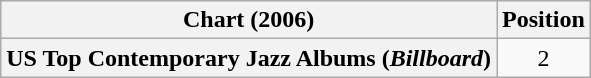<table class="wikitable plainrowheaders" style="text-align:center">
<tr>
<th scope="col">Chart (2006)</th>
<th scope="col">Position</th>
</tr>
<tr>
<th scope="row">US Top Contemporary Jazz Albums (<em>Billboard</em>)</th>
<td>2</td>
</tr>
</table>
